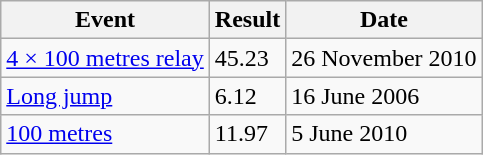<table class="wikitable">
<tr>
<th>Event</th>
<th>Result</th>
<th>Date</th>
</tr>
<tr>
<td><a href='#'>4 × 100 metres relay</a></td>
<td>45.23</td>
<td>26 November 2010</td>
</tr>
<tr>
<td><a href='#'>Long jump</a></td>
<td>6.12</td>
<td>16 June 2006</td>
</tr>
<tr>
<td><a href='#'>100 metres</a></td>
<td>11.97</td>
<td>5 June 2010</td>
</tr>
</table>
